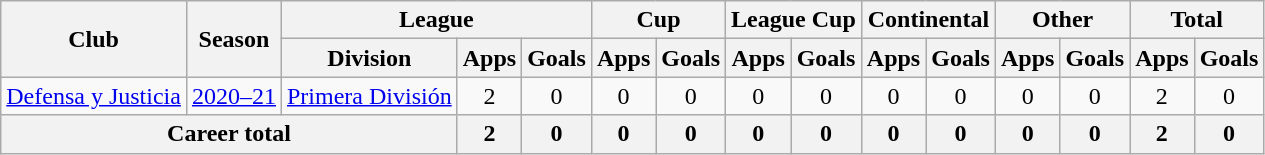<table class="wikitable" style="text-align:center">
<tr>
<th rowspan="2">Club</th>
<th rowspan="2">Season</th>
<th colspan="3">League</th>
<th colspan="2">Cup</th>
<th colspan="2">League Cup</th>
<th colspan="2">Continental</th>
<th colspan="2">Other</th>
<th colspan="2">Total</th>
</tr>
<tr>
<th>Division</th>
<th>Apps</th>
<th>Goals</th>
<th>Apps</th>
<th>Goals</th>
<th>Apps</th>
<th>Goals</th>
<th>Apps</th>
<th>Goals</th>
<th>Apps</th>
<th>Goals</th>
<th>Apps</th>
<th>Goals</th>
</tr>
<tr>
<td rowspan="1"><a href='#'>Defensa y Justicia</a></td>
<td><a href='#'>2020–21</a></td>
<td rowspan="1"><a href='#'>Primera División</a></td>
<td>2</td>
<td>0</td>
<td>0</td>
<td>0</td>
<td>0</td>
<td>0</td>
<td>0</td>
<td>0</td>
<td>0</td>
<td>0</td>
<td>2</td>
<td>0</td>
</tr>
<tr>
<th colspan="3">Career total</th>
<th>2</th>
<th>0</th>
<th>0</th>
<th>0</th>
<th>0</th>
<th>0</th>
<th>0</th>
<th>0</th>
<th>0</th>
<th>0</th>
<th>2</th>
<th>0</th>
</tr>
</table>
